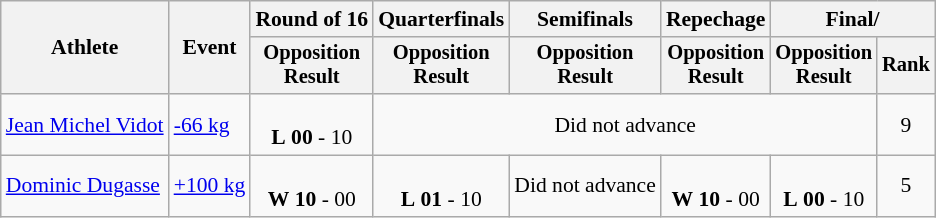<table class="wikitable" style="font-size:90%;">
<tr>
<th rowspan=2>Athlete</th>
<th rowspan=2>Event</th>
<th>Round of 16</th>
<th>Quarterfinals</th>
<th>Semifinals</th>
<th>Repechage</th>
<th colspan=2>Final/</th>
</tr>
<tr style="font-size:95%">
<th>Opposition<br>Result</th>
<th>Opposition<br>Result</th>
<th>Opposition<br>Result</th>
<th>Opposition<br>Result</th>
<th>Opposition<br>Result</th>
<th>Rank</th>
</tr>
<tr align=center>
<td align=left><a href='#'>Jean Michel Vidot</a></td>
<td align=left><a href='#'>-66 kg</a></td>
<td><br><strong>L</strong> <strong>00</strong> - 10</td>
<td colspan=4>Did not advance</td>
<td>9</td>
</tr>
<tr align=center>
<td align=left><a href='#'>Dominic Dugasse</a></td>
<td align=left><a href='#'>+100 kg</a></td>
<td><br><strong>W</strong> <strong>10</strong> - 00</td>
<td><br><strong>L</strong> <strong>01</strong> - 10</td>
<td>Did not advance</td>
<td><br><strong>W</strong> <strong>10</strong> - 00</td>
<td><br><strong>L</strong> <strong>00</strong> - 10</td>
<td>5</td>
</tr>
</table>
